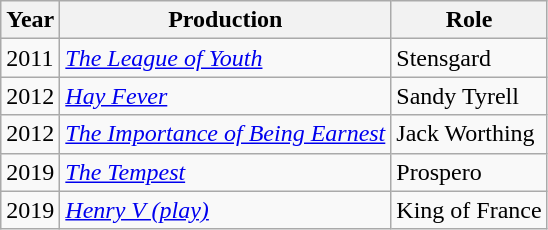<table class="wikitable sortable">
<tr ">
<th>Year</th>
<th>Production</th>
<th>Role</th>
</tr>
<tr>
<td>2011</td>
<td><em><a href='#'>The League of Youth</a></em></td>
<td>Stensgard</td>
</tr>
<tr>
<td>2012</td>
<td><em><a href='#'>Hay Fever</a></em></td>
<td>Sandy Tyrell</td>
</tr>
<tr>
<td>2012</td>
<td><em><a href='#'>The Importance of Being Earnest</a></em></td>
<td>Jack Worthing</td>
</tr>
<tr>
<td>2019</td>
<td><em><a href='#'>The Tempest</a></em></td>
<td>Prospero</td>
</tr>
<tr>
<td>2019</td>
<td><em><a href='#'>Henry V (play)</a></em></td>
<td>King of France</td>
</tr>
</table>
